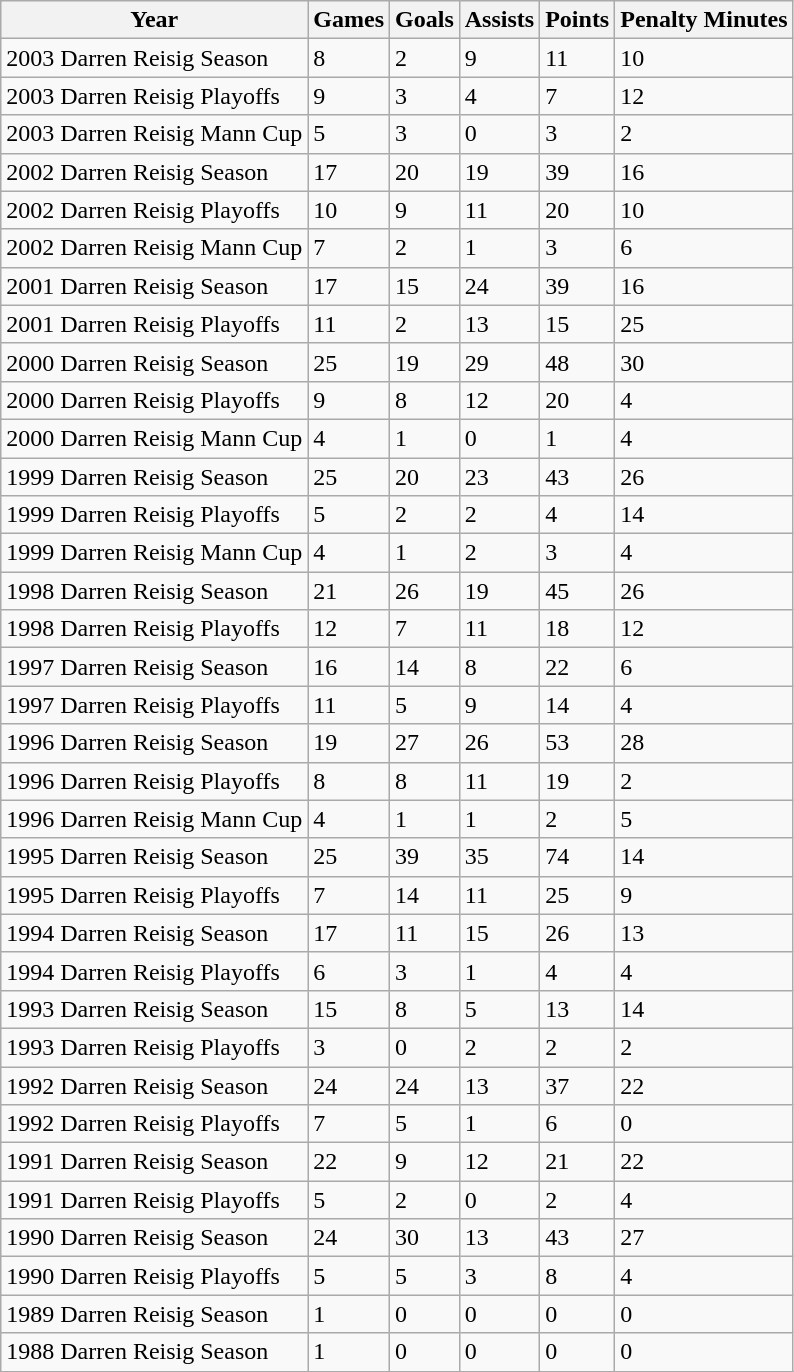<table class="wikitable">
<tr>
<th>Year</th>
<th>Games</th>
<th>Goals</th>
<th>Assists</th>
<th>Points</th>
<th>Penalty Minutes</th>
</tr>
<tr>
<td>2003 Darren Reisig Season</td>
<td>8</td>
<td>2</td>
<td>9</td>
<td>11</td>
<td>10</td>
</tr>
<tr>
<td>2003 Darren Reisig Playoffs</td>
<td>9</td>
<td>3</td>
<td>4</td>
<td>7</td>
<td>12</td>
</tr>
<tr>
<td>2003 Darren Reisig Mann Cup</td>
<td>5</td>
<td>3</td>
<td>0</td>
<td>3</td>
<td>2</td>
</tr>
<tr>
<td>2002 Darren Reisig Season</td>
<td>17</td>
<td>20</td>
<td>19</td>
<td>39</td>
<td>16</td>
</tr>
<tr>
<td>2002 Darren Reisig Playoffs</td>
<td>10</td>
<td>9</td>
<td>11</td>
<td>20</td>
<td>10</td>
</tr>
<tr>
<td>2002 Darren Reisig Mann Cup</td>
<td>7</td>
<td>2</td>
<td>1</td>
<td>3</td>
<td>6</td>
</tr>
<tr>
<td>2001 Darren Reisig Season</td>
<td>17</td>
<td>15</td>
<td>24</td>
<td>39</td>
<td>16</td>
</tr>
<tr>
<td>2001 Darren Reisig Playoffs</td>
<td>11</td>
<td>2</td>
<td>13</td>
<td>15</td>
<td>25</td>
</tr>
<tr>
<td>2000 Darren Reisig Season</td>
<td>25</td>
<td>19</td>
<td>29</td>
<td>48</td>
<td>30</td>
</tr>
<tr>
<td>2000 Darren Reisig Playoffs</td>
<td>9</td>
<td>8</td>
<td>12</td>
<td>20</td>
<td>4</td>
</tr>
<tr>
<td>2000 Darren Reisig Mann Cup</td>
<td>4</td>
<td>1</td>
<td>0</td>
<td>1</td>
<td>4</td>
</tr>
<tr>
<td>1999 Darren Reisig Season</td>
<td>25</td>
<td>20</td>
<td>23</td>
<td>43</td>
<td>26</td>
</tr>
<tr>
<td>1999 Darren Reisig Playoffs</td>
<td>5</td>
<td>2</td>
<td>2</td>
<td>4</td>
<td>14</td>
</tr>
<tr>
<td>1999 Darren Reisig Mann Cup</td>
<td>4</td>
<td>1</td>
<td>2</td>
<td>3</td>
<td>4</td>
</tr>
<tr>
<td>1998 Darren Reisig Season</td>
<td>21</td>
<td>26</td>
<td>19</td>
<td>45</td>
<td>26</td>
</tr>
<tr>
<td>1998 Darren Reisig Playoffs</td>
<td>12</td>
<td>7</td>
<td>11</td>
<td>18</td>
<td>12</td>
</tr>
<tr>
<td>1997 Darren Reisig Season</td>
<td>16</td>
<td>14</td>
<td>8</td>
<td>22</td>
<td>6</td>
</tr>
<tr>
<td>1997 Darren Reisig Playoffs</td>
<td>11</td>
<td>5</td>
<td>9</td>
<td>14</td>
<td>4</td>
</tr>
<tr>
<td>1996 Darren Reisig Season</td>
<td>19</td>
<td>27</td>
<td>26</td>
<td>53</td>
<td>28</td>
</tr>
<tr>
<td>1996 Darren Reisig Playoffs</td>
<td>8</td>
<td>8</td>
<td>11</td>
<td>19</td>
<td>2</td>
</tr>
<tr>
<td>1996 Darren Reisig Mann Cup</td>
<td>4</td>
<td>1</td>
<td>1</td>
<td>2</td>
<td>5</td>
</tr>
<tr>
<td>1995 Darren Reisig Season</td>
<td>25</td>
<td>39</td>
<td>35</td>
<td>74</td>
<td>14</td>
</tr>
<tr>
<td>1995 Darren Reisig Playoffs</td>
<td>7</td>
<td>14</td>
<td>11</td>
<td>25</td>
<td>9</td>
</tr>
<tr>
<td>1994 Darren Reisig Season</td>
<td>17</td>
<td>11</td>
<td>15</td>
<td>26</td>
<td>13</td>
</tr>
<tr>
<td>1994 Darren Reisig Playoffs</td>
<td>6</td>
<td>3</td>
<td>1</td>
<td>4</td>
<td>4</td>
</tr>
<tr>
<td>1993 Darren Reisig Season</td>
<td>15</td>
<td>8</td>
<td>5</td>
<td>13</td>
<td>14</td>
</tr>
<tr>
<td>1993 Darren Reisig Playoffs</td>
<td>3</td>
<td>0</td>
<td>2</td>
<td>2</td>
<td>2</td>
</tr>
<tr>
<td>1992 Darren Reisig Season</td>
<td>24</td>
<td>24</td>
<td>13</td>
<td>37</td>
<td>22</td>
</tr>
<tr>
<td>1992 Darren Reisig Playoffs</td>
<td>7</td>
<td>5</td>
<td>1</td>
<td>6</td>
<td>0</td>
</tr>
<tr>
<td>1991 Darren Reisig Season</td>
<td>22</td>
<td>9</td>
<td>12</td>
<td>21</td>
<td>22</td>
</tr>
<tr>
<td>1991 Darren Reisig Playoffs</td>
<td>5</td>
<td>2</td>
<td>0</td>
<td>2</td>
<td>4</td>
</tr>
<tr>
<td>1990 Darren Reisig Season</td>
<td>24</td>
<td>30</td>
<td>13</td>
<td>43</td>
<td>27</td>
</tr>
<tr>
<td>1990 Darren Reisig Playoffs</td>
<td>5</td>
<td>5</td>
<td>3</td>
<td>8</td>
<td>4</td>
</tr>
<tr>
<td>1989 Darren Reisig Season</td>
<td>1</td>
<td>0</td>
<td>0</td>
<td>0</td>
<td>0</td>
</tr>
<tr>
<td>1988 Darren Reisig Season</td>
<td>1</td>
<td>0</td>
<td>0</td>
<td>0</td>
<td>0</td>
</tr>
<tr>
</tr>
</table>
